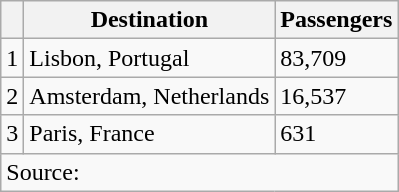<table class="wikitable">
<tr>
<th></th>
<th>Destination</th>
<th>Passengers</th>
</tr>
<tr>
<td>1</td>
<td>Lisbon, Portugal</td>
<td>83,709</td>
</tr>
<tr>
<td>2</td>
<td>Amsterdam, Netherlands</td>
<td>16,537</td>
</tr>
<tr>
<td>3</td>
<td>Paris, France</td>
<td>631</td>
</tr>
<tr>
<td colspan=3>Source:</td>
</tr>
</table>
